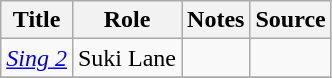<table class="wikitable sortable plainrowheaders">
<tr>
<th>Title</th>
<th>Role</th>
<th class="unsortable">Notes</th>
<th class="unsortable">Source</th>
</tr>
<tr>
<td><em><a href='#'>Sing 2</a></em></td>
<td>Suki Lane</td>
<td></td>
<td></td>
</tr>
<tr>
</tr>
</table>
